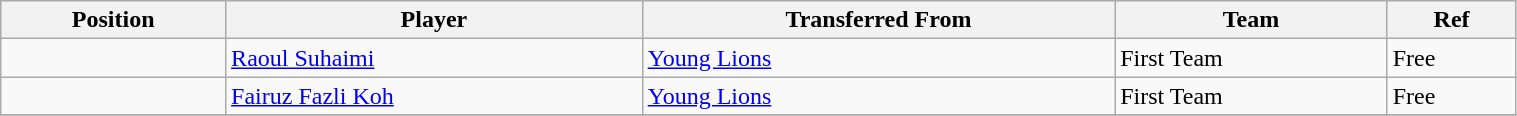<table class="wikitable sortable" style="width:80%; text-align:center; font-size:100%; text-align:left;">
<tr>
<th><strong>Position</strong></th>
<th><strong>Player</strong></th>
<th><strong>Transferred From</strong></th>
<th><strong>Team</strong></th>
<th><strong>Ref</strong></th>
</tr>
<tr>
<td></td>
<td> <a href='#'>Raoul Suhaimi</a></td>
<td> <a href='#'>Young Lions</a></td>
<td>First Team</td>
<td>Free</td>
</tr>
<tr>
<td></td>
<td> <a href='#'>Fairuz Fazli Koh</a></td>
<td> <a href='#'>Young Lions</a></td>
<td>First Team</td>
<td>Free</td>
</tr>
<tr>
</tr>
</table>
